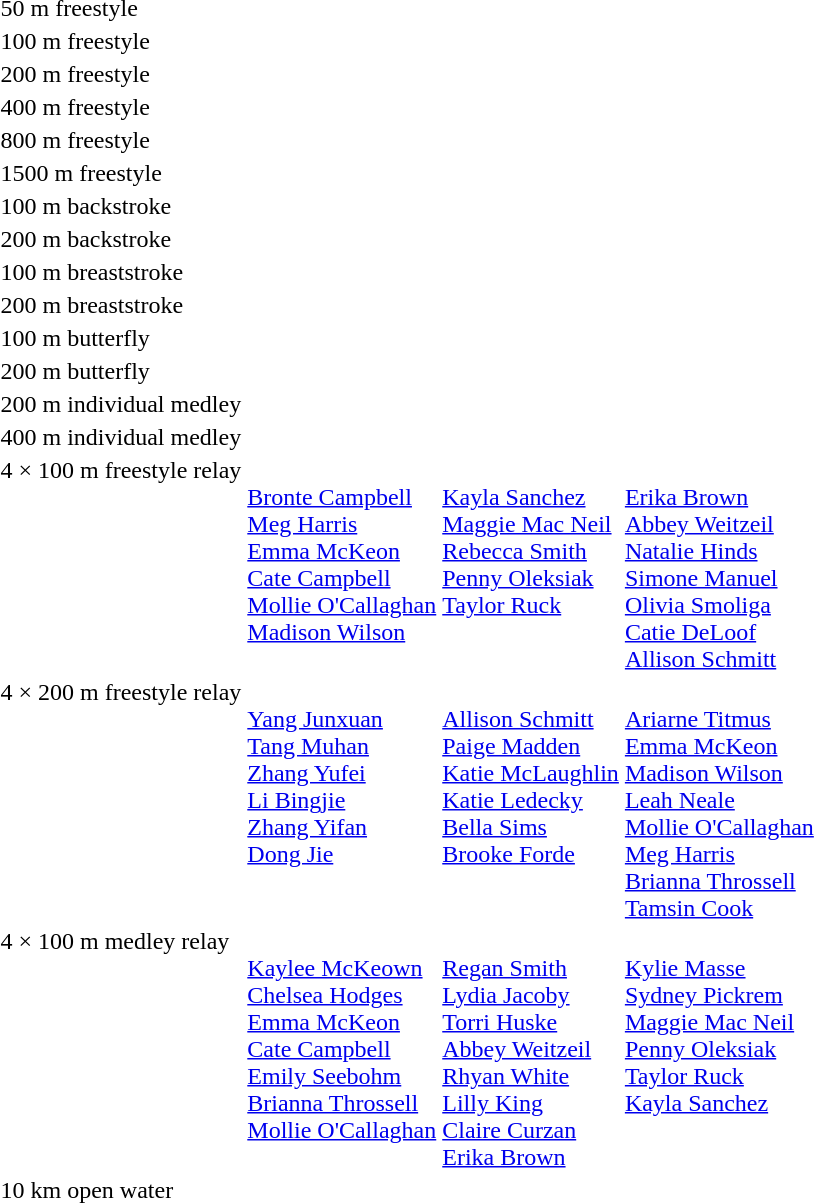<table>
<tr>
<td>50 m freestyle<br></td>
<td></td>
<td></td>
<td></td>
</tr>
<tr>
<td>100 m freestyle<br></td>
<td></td>
<td></td>
<td></td>
</tr>
<tr>
<td>200 m freestyle<br></td>
<td></td>
<td></td>
<td></td>
</tr>
<tr>
<td>400 m freestyle<br></td>
<td></td>
<td></td>
<td></td>
</tr>
<tr>
<td>800 m freestyle<br></td>
<td></td>
<td></td>
<td></td>
</tr>
<tr>
<td>1500 m freestyle<br></td>
<td></td>
<td></td>
<td></td>
</tr>
<tr>
<td>100 m backstroke<br></td>
<td></td>
<td></td>
<td></td>
</tr>
<tr>
<td>200 m backstroke<br></td>
<td></td>
<td></td>
<td></td>
</tr>
<tr>
<td>100 m breaststroke<br></td>
<td></td>
<td></td>
<td></td>
</tr>
<tr>
<td>200 m breaststroke<br></td>
<td></td>
<td></td>
<td></td>
</tr>
<tr>
<td>100 m butterfly<br></td>
<td></td>
<td></td>
<td></td>
</tr>
<tr>
<td>200 m butterfly<br></td>
<td></td>
<td></td>
<td></td>
</tr>
<tr>
<td>200 m individual medley<br></td>
<td></td>
<td></td>
<td></td>
</tr>
<tr>
<td>400 m individual medley<br></td>
<td></td>
<td></td>
<td></td>
</tr>
<tr valign="top">
<td>4 × 100 m freestyle relay<br></td>
<td valign=top><br><a href='#'>Bronte Campbell</a><br><a href='#'>Meg Harris</a><br><a href='#'>Emma McKeon</a><br><a href='#'>Cate Campbell</a><br><a href='#'>Mollie O'Callaghan</a><br><a href='#'>Madison Wilson</a></td>
<td valign=top><br><a href='#'>Kayla Sanchez</a><br><a href='#'>Maggie Mac Neil</a><br><a href='#'>Rebecca Smith</a><br><a href='#'>Penny Oleksiak</a><br><a href='#'>Taylor Ruck</a></td>
<td valign=top><br><a href='#'>Erika Brown</a><br><a href='#'>Abbey Weitzeil</a><br><a href='#'>Natalie Hinds</a><br><a href='#'>Simone Manuel</a><br><a href='#'>Olivia Smoliga</a><br><a href='#'>Catie DeLoof</a><br><a href='#'>Allison Schmitt</a></td>
</tr>
<tr valign="top">
<td>4 × 200 m freestyle relay<br></td>
<td valign=top><br><a href='#'>Yang Junxuan</a><br><a href='#'>Tang Muhan</a><br><a href='#'>Zhang Yufei</a><br><a href='#'>Li Bingjie</a><br><a href='#'>Zhang Yifan</a><br><a href='#'>Dong Jie</a></td>
<td valign=top><br><a href='#'>Allison Schmitt</a><br><a href='#'>Paige Madden</a><br><a href='#'>Katie McLaughlin</a><br><a href='#'>Katie Ledecky</a><br><a href='#'>Bella Sims</a><br><a href='#'>Brooke Forde</a></td>
<td valign=top><br><a href='#'>Ariarne Titmus</a><br><a href='#'>Emma McKeon</a><br><a href='#'>Madison Wilson</a><br><a href='#'>Leah Neale</a><br><a href='#'>Mollie O'Callaghan</a><br><a href='#'>Meg Harris</a><br><a href='#'>Brianna Throssell</a><br><a href='#'>Tamsin Cook</a></td>
</tr>
<tr valign="top">
<td>4 × 100 m medley relay<br></td>
<td valign=top><br><a href='#'>Kaylee McKeown</a><br><a href='#'>Chelsea Hodges</a><br><a href='#'>Emma McKeon</a><br><a href='#'>Cate Campbell</a><br><a href='#'>Emily Seebohm</a><br><a href='#'>Brianna Throssell</a><br><a href='#'>Mollie O'Callaghan</a></td>
<td valign=top><br><a href='#'>Regan Smith</a><br><a href='#'>Lydia Jacoby</a><br><a href='#'>Torri Huske</a><br><a href='#'>Abbey Weitzeil</a><br><a href='#'>Rhyan White</a><br><a href='#'>Lilly King</a><br><a href='#'>Claire Curzan</a><br><a href='#'>Erika Brown</a></td>
<td valign=top><br><a href='#'>Kylie Masse</a><br><a href='#'>Sydney Pickrem</a><br><a href='#'>Maggie Mac Neil</a><br><a href='#'>Penny Oleksiak</a><br><a href='#'>Taylor Ruck</a><br><a href='#'>Kayla Sanchez</a></td>
</tr>
<tr>
<td>10 km open water<br></td>
<td></td>
<td></td>
<td></td>
</tr>
<tr>
</tr>
</table>
